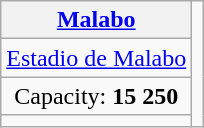<table class="wikitable" style="text-align:center">
<tr>
<th><a href='#'>Malabo</a></th>
<td rowspan=4></td>
</tr>
<tr>
<td><a href='#'>Estadio de Malabo</a></td>
</tr>
<tr>
<td>Capacity: <strong>15 250</strong></td>
</tr>
<tr>
<td></td>
</tr>
</table>
